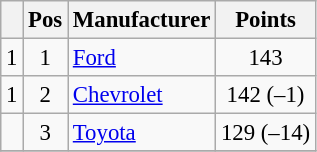<table class="wikitable" style="font-size: 95%">
<tr>
<th></th>
<th>Pos</th>
<th>Manufacturer</th>
<th>Points</th>
</tr>
<tr>
<td align="left"> 1</td>
<td style="text-align:center;">1</td>
<td><a href='#'>Ford</a></td>
<td style="text-align:center;">143</td>
</tr>
<tr>
<td align="left"> 1</td>
<td style="text-align:center;">2</td>
<td><a href='#'>Chevrolet</a></td>
<td style="text-align:center;">142 (–1)</td>
</tr>
<tr>
<td align="left"></td>
<td style="text-align:center;">3</td>
<td><a href='#'>Toyota</a></td>
<td style="text-align:center;">129 (–14)</td>
</tr>
<tr class="sortbottom">
</tr>
</table>
